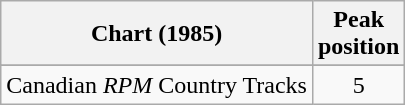<table class="wikitable sortable">
<tr>
<th align="left">Chart (1985)</th>
<th align="center">Peak<br>position</th>
</tr>
<tr>
</tr>
<tr>
<td align="left">Canadian <em>RPM</em> Country Tracks</td>
<td align="center">5</td>
</tr>
</table>
